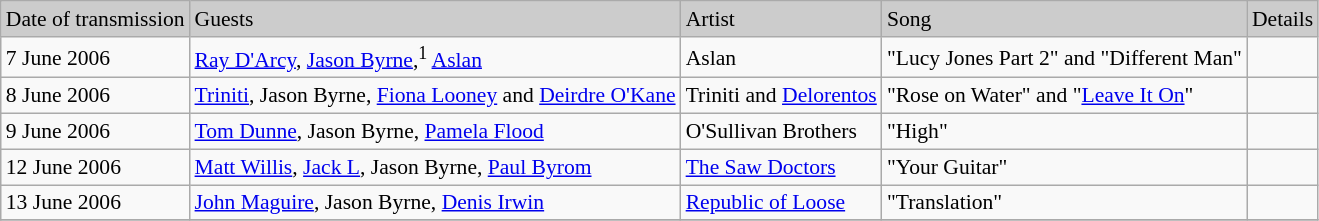<table class="wikitable" style="font-size:90%">
<tr bgcolor="#CCCCCC">
<td>Date of transmission</td>
<td>Guests</td>
<td>Artist</td>
<td>Song</td>
<td>Details</td>
</tr>
<tr>
<td>7 June 2006</td>
<td><a href='#'>Ray D'Arcy</a>, <a href='#'>Jason Byrne</a>,<sup>1</sup> <a href='#'>Aslan</a></td>
<td>Aslan</td>
<td>"Lucy Jones Part 2" and "Different Man"</td>
<td></td>
</tr>
<tr>
<td>8 June 2006</td>
<td><a href='#'>Triniti</a>, Jason Byrne, <a href='#'>Fiona Looney</a> and <a href='#'>Deirdre O'Kane</a></td>
<td>Triniti and <a href='#'>Delorentos</a></td>
<td>"Rose on Water" and "<a href='#'>Leave It On</a>"</td>
<td></td>
</tr>
<tr>
<td>9 June 2006</td>
<td><a href='#'>Tom Dunne</a>, Jason Byrne, <a href='#'>Pamela Flood</a></td>
<td>O'Sullivan Brothers</td>
<td>"High"</td>
<td></td>
</tr>
<tr>
<td>12 June 2006</td>
<td><a href='#'>Matt Willis</a>, <a href='#'>Jack L</a>, Jason Byrne, <a href='#'>Paul Byrom</a></td>
<td><a href='#'>The Saw Doctors</a></td>
<td>"Your Guitar"</td>
<td></td>
</tr>
<tr>
<td>13 June 2006</td>
<td><a href='#'>John Maguire</a>, Jason Byrne, <a href='#'>Denis Irwin</a></td>
<td><a href='#'>Republic of Loose</a></td>
<td>"Translation"</td>
<td></td>
</tr>
<tr>
</tr>
</table>
